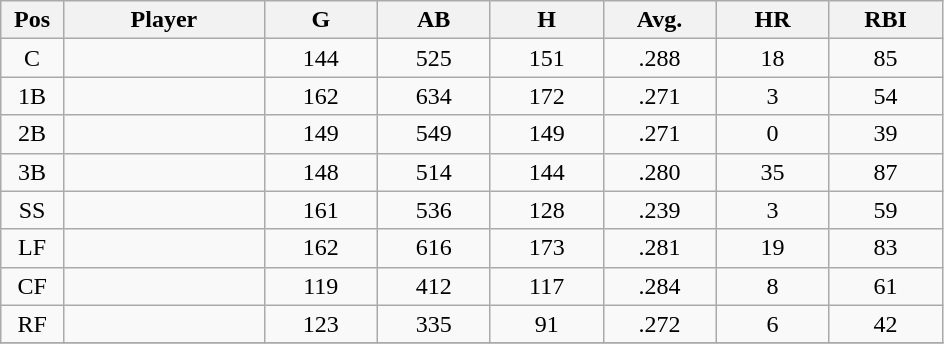<table class="wikitable sortable">
<tr>
<th bgcolor="#DDDDFF" width="5%">Pos</th>
<th bgcolor="#DDDDFF" width="16%">Player</th>
<th bgcolor="#DDDDFF" width="9%">G</th>
<th bgcolor="#DDDDFF" width="9%">AB</th>
<th bgcolor="#DDDDFF" width="9%">H</th>
<th bgcolor="#DDDDFF" width="9%">Avg.</th>
<th bgcolor="#DDDDFF" width="9%">HR</th>
<th bgcolor="#DDDDFF" width="9%">RBI</th>
</tr>
<tr align="center">
<td>C</td>
<td></td>
<td>144</td>
<td>525</td>
<td>151</td>
<td>.288</td>
<td>18</td>
<td>85</td>
</tr>
<tr align="center">
<td>1B</td>
<td></td>
<td>162</td>
<td>634</td>
<td>172</td>
<td>.271</td>
<td>3</td>
<td>54</td>
</tr>
<tr align="center">
<td>2B</td>
<td></td>
<td>149</td>
<td>549</td>
<td>149</td>
<td>.271</td>
<td>0</td>
<td>39</td>
</tr>
<tr align="center">
<td>3B</td>
<td></td>
<td>148</td>
<td>514</td>
<td>144</td>
<td>.280</td>
<td>35</td>
<td>87</td>
</tr>
<tr align="center">
<td>SS</td>
<td></td>
<td>161</td>
<td>536</td>
<td>128</td>
<td>.239</td>
<td>3</td>
<td>59</td>
</tr>
<tr align="center">
<td>LF</td>
<td></td>
<td>162</td>
<td>616</td>
<td>173</td>
<td>.281</td>
<td>19</td>
<td>83</td>
</tr>
<tr align="center">
<td>CF</td>
<td></td>
<td>119</td>
<td>412</td>
<td>117</td>
<td>.284</td>
<td>8</td>
<td>61</td>
</tr>
<tr align="center">
<td>RF</td>
<td></td>
<td>123</td>
<td>335</td>
<td>91</td>
<td>.272</td>
<td>6</td>
<td>42</td>
</tr>
<tr align="center">
</tr>
</table>
